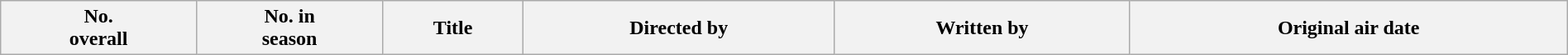<table class="wikitable plainrowheaders" style="width:100%; background:#fff;">
<tr>
<th style="background:#;">No.<br>overall</th>
<th style="background:#;">No. in<br>season</th>
<th style="background:#;">Title</th>
<th style="background:#;">Directed by</th>
<th style="background:#;">Written by</th>
<th style="background:#;">Original air date<br>





































</th>
</tr>
</table>
